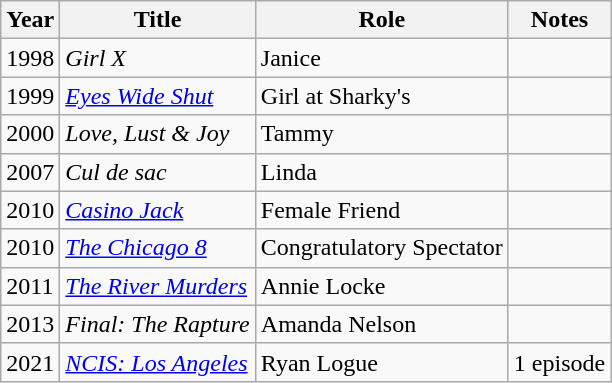<table class="wikitable sortable">
<tr>
<th>Year</th>
<th>Title</th>
<th>Role</th>
<th class="unsortable">Notes</th>
</tr>
<tr>
<td>1998</td>
<td><em>Girl X</em></td>
<td>Janice</td>
<td></td>
</tr>
<tr>
<td>1999</td>
<td><em><a href='#'>Eyes Wide Shut</a></em></td>
<td>Girl at Sharky's</td>
<td></td>
</tr>
<tr>
<td>2000</td>
<td><em>Love, Lust & Joy</em></td>
<td>Tammy</td>
<td></td>
</tr>
<tr>
<td>2007</td>
<td><em>Cul de sac</em></td>
<td>Linda</td>
<td></td>
</tr>
<tr>
<td>2010</td>
<td><em><a href='#'>Casino Jack</a></em></td>
<td>Female Friend</td>
<td></td>
</tr>
<tr>
<td>2010</td>
<td data-sort-value="Chicago 8, The"><em><a href='#'>The Chicago 8</a></em></td>
<td>Congratulatory Spectator</td>
<td></td>
</tr>
<tr>
<td>2011</td>
<td data-sort-value="River Murders, The"><em><a href='#'>The River Murders</a></em></td>
<td>Annie Locke</td>
<td></td>
</tr>
<tr>
<td>2013</td>
<td><em>Final: The Rapture</em></td>
<td>Amanda Nelson</td>
<td></td>
</tr>
<tr>
<td>2021</td>
<td><em><a href='#'>NCIS: Los Angeles</a></em></td>
<td>Ryan Logue</td>
<td>1 episode</td>
</tr>
</table>
